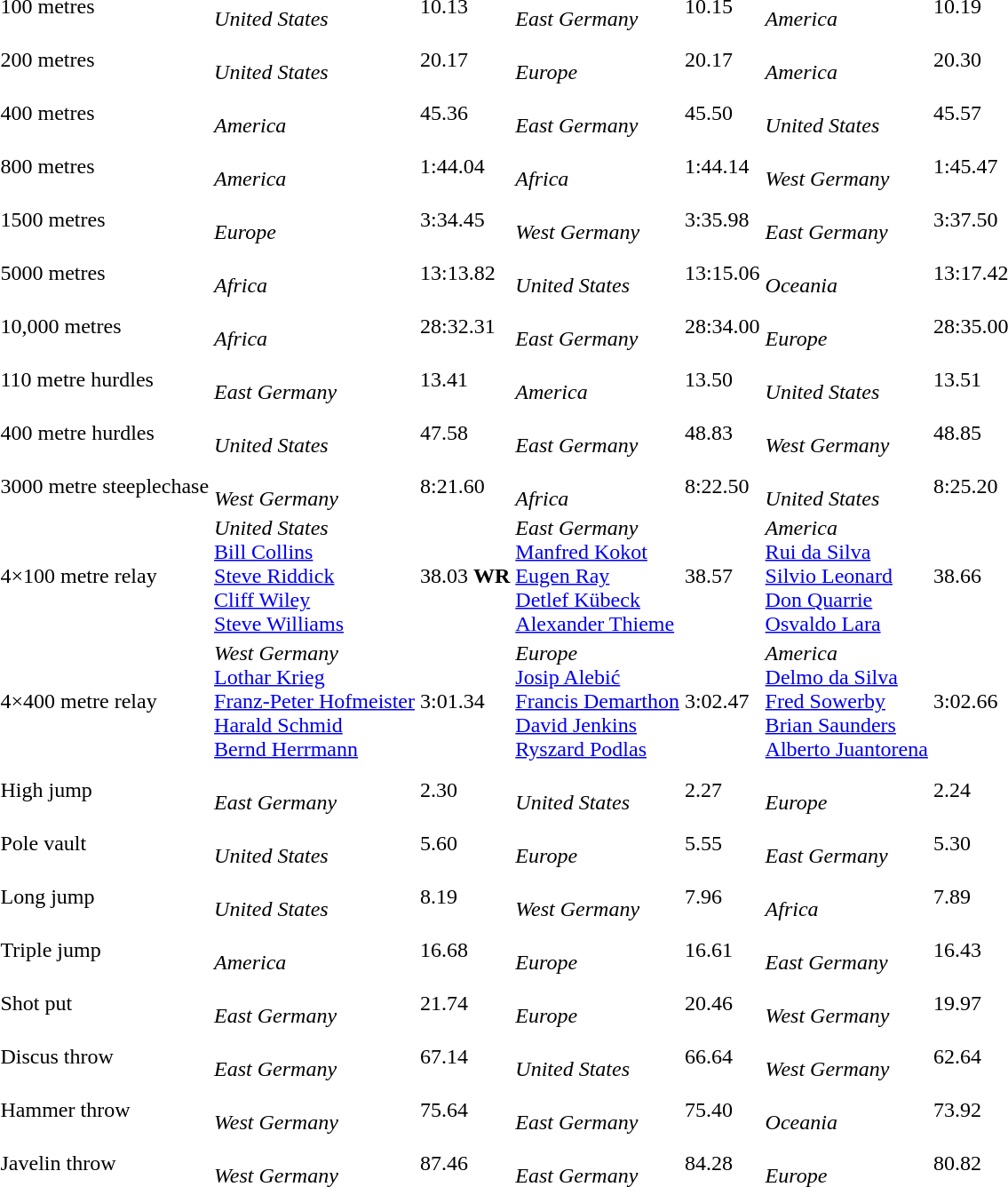<table>
<tr>
<td>100 metres</td>
<td> <br><em>United States</em></td>
<td>10.13</td>
<td>   <br><em>East Germany</em></td>
<td>10.15</td>
<td>  <br><em>America</em></td>
<td>10.19</td>
</tr>
<tr>
<td>200 metres</td>
<td> <br><em>United States</em></td>
<td>20.17</td>
<td>   <br><em>Europe</em></td>
<td>20.17</td>
<td>  <br><em>America</em></td>
<td>20.30</td>
</tr>
<tr>
<td>400 metres</td>
<td> <br><em>America</em></td>
<td>45.36</td>
<td>   <br><em>East Germany</em></td>
<td>45.50</td>
<td>  <br><em>United States</em></td>
<td>45.57</td>
</tr>
<tr>
<td>800 metres</td>
<td> <br><em>America</em></td>
<td>1:44.04</td>
<td>   <br><em>Africa</em></td>
<td>1:44.14</td>
<td>  <br><em>West Germany</em></td>
<td>1:45.47</td>
</tr>
<tr>
<td>1500 metres</td>
<td> <br><em>Europe</em></td>
<td>3:34.45</td>
<td>   <br><em>West Germany</em></td>
<td>3:35.98</td>
<td>  <br><em>East Germany</em></td>
<td>3:37.50</td>
</tr>
<tr>
<td>5000 metres</td>
<td> <br><em>Africa</em></td>
<td>13:13.82</td>
<td>   <br><em>United States</em></td>
<td>13:15.06</td>
<td>  <br><em>Oceania</em></td>
<td>13:17.42</td>
</tr>
<tr>
<td>10,000 metres</td>
<td> <br><em>Africa</em></td>
<td>28:32.31</td>
<td>   <br><em>East Germany</em></td>
<td>28:34.00</td>
<td>  <br><em>Europe</em></td>
<td>28:35.00</td>
</tr>
<tr>
<td>110 metre hurdles</td>
<td> <br><em>East Germany</em></td>
<td>13.41</td>
<td>   <br><em>America</em></td>
<td>13.50</td>
<td>  <br><em>United States</em></td>
<td>13.51</td>
</tr>
<tr>
<td>400 metre hurdles</td>
<td> <br><em>United States</em></td>
<td>47.58</td>
<td>   <br><em>East Germany</em></td>
<td>48.83</td>
<td>  <br><em>West Germany</em></td>
<td>48.85</td>
</tr>
<tr>
<td>3000 metre steeplechase</td>
<td> <br><em>West Germany</em></td>
<td>8:21.60</td>
<td>   <br><em>Africa</em></td>
<td>8:22.50</td>
<td>  <br><em>United States</em></td>
<td>8:25.20</td>
</tr>
<tr>
<td>4×100 metre relay</td>
<td valign=top><em>United States</em><br><a href='#'>Bill Collins</a><br><a href='#'>Steve Riddick</a><br><a href='#'>Cliff Wiley</a><br><a href='#'>Steve Williams</a></td>
<td>38.03 <strong>WR</strong></td>
<td valign=top><em>East Germany</em><br><a href='#'>Manfred Kokot</a><br><a href='#'>Eugen Ray</a><br><a href='#'>Detlef Kübeck</a><br><a href='#'>Alexander Thieme</a></td>
<td>38.57</td>
<td valign=top><em>America</em><br><a href='#'>Rui da Silva</a><br><a href='#'>Silvio Leonard</a><br><a href='#'>Don Quarrie</a><br><a href='#'>Osvaldo Lara</a></td>
<td>38.66</td>
</tr>
<tr>
<td>4×400 metre relay</td>
<td valign=top><em>West Germany</em><br><a href='#'>Lothar Krieg</a><br><a href='#'>Franz-Peter Hofmeister</a><br><a href='#'>Harald Schmid</a><br><a href='#'>Bernd Herrmann</a></td>
<td>3:01.34</td>
<td valign=top><em>Europe</em><br><a href='#'>Josip Alebić</a><br><a href='#'>Francis Demarthon</a><br><a href='#'>David Jenkins</a><br><a href='#'>Ryszard Podlas</a></td>
<td>3:02.47</td>
<td valign=top><em>America</em><br><a href='#'>Delmo da Silva</a><br><a href='#'>Fred Sowerby</a><br><a href='#'>Brian Saunders</a><br><a href='#'>Alberto Juantorena</a></td>
<td>3:02.66</td>
</tr>
<tr>
<td>High jump</td>
<td> <br><em>East Germany</em></td>
<td>2.30</td>
<td>   <br><em>United States</em></td>
<td>2.27</td>
<td>  <br><em>Europe</em></td>
<td>2.24</td>
</tr>
<tr>
<td>Pole vault</td>
<td> <br><em>United States</em></td>
<td>5.60</td>
<td>   <br><em>Europe</em></td>
<td>5.55</td>
<td>  <br><em>East Germany</em></td>
<td>5.30</td>
</tr>
<tr>
<td>Long jump</td>
<td> <br><em>United States</em></td>
<td>8.19</td>
<td>   <br><em>West Germany</em></td>
<td>7.96</td>
<td>  <br><em>Africa</em></td>
<td>7.89</td>
</tr>
<tr>
<td>Triple jump</td>
<td> <br><em>America</em></td>
<td>16.68</td>
<td>   <br><em>Europe</em></td>
<td>16.61</td>
<td>  <br><em>East Germany</em></td>
<td>16.43</td>
</tr>
<tr>
<td>Shot put</td>
<td> <br><em>East Germany</em></td>
<td>21.74</td>
<td>   <br><em>Europe</em></td>
<td>20.46</td>
<td>  <br><em>West Germany</em></td>
<td>19.97</td>
</tr>
<tr>
<td>Discus throw</td>
<td> <br><em>East Germany</em></td>
<td>67.14</td>
<td>   <br><em>United States</em></td>
<td>66.64</td>
<td>  <br><em>West Germany</em></td>
<td>62.64</td>
</tr>
<tr>
<td>Hammer throw</td>
<td> <br><em>West Germany</em></td>
<td>75.64</td>
<td>   <br><em>East Germany</em></td>
<td>75.40</td>
<td>  <br><em>Oceania</em></td>
<td>73.92</td>
</tr>
<tr>
<td>Javelin throw</td>
<td> <br><em>West Germany</em></td>
<td>87.46</td>
<td>   <br><em>East Germany</em></td>
<td>84.28</td>
<td>  <br><em>Europe</em></td>
<td>80.82</td>
</tr>
</table>
